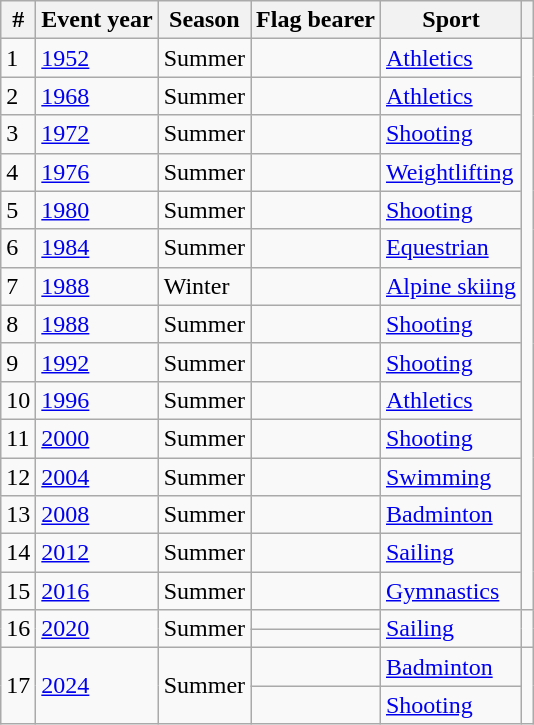<table class="wikitable sortable">
<tr>
<th>#</th>
<th>Event year</th>
<th>Season</th>
<th>Flag bearer</th>
<th>Sport</th>
<th></th>
</tr>
<tr>
<td>1</td>
<td><a href='#'>1952</a></td>
<td>Summer</td>
<td></td>
<td><a href='#'>Athletics</a></td>
<td rowspan=15></td>
</tr>
<tr>
<td>2</td>
<td><a href='#'>1968</a></td>
<td>Summer</td>
<td></td>
<td><a href='#'>Athletics</a></td>
</tr>
<tr>
<td>3</td>
<td><a href='#'>1972</a></td>
<td>Summer</td>
<td></td>
<td><a href='#'>Shooting</a></td>
</tr>
<tr>
<td>4</td>
<td><a href='#'>1976</a></td>
<td>Summer</td>
<td></td>
<td><a href='#'>Weightlifting</a></td>
</tr>
<tr>
<td>5</td>
<td><a href='#'>1980</a></td>
<td>Summer</td>
<td></td>
<td><a href='#'>Shooting</a></td>
</tr>
<tr>
<td>6</td>
<td><a href='#'>1984</a></td>
<td>Summer</td>
<td></td>
<td><a href='#'>Equestrian</a></td>
</tr>
<tr>
<td>7</td>
<td><a href='#'>1988</a></td>
<td>Winter</td>
<td></td>
<td><a href='#'>Alpine skiing</a></td>
</tr>
<tr>
<td>8</td>
<td><a href='#'>1988</a></td>
<td>Summer</td>
<td></td>
<td><a href='#'>Shooting</a></td>
</tr>
<tr>
<td>9</td>
<td><a href='#'>1992</a></td>
<td>Summer</td>
<td></td>
<td><a href='#'>Shooting</a></td>
</tr>
<tr>
<td>10</td>
<td><a href='#'>1996</a></td>
<td>Summer</td>
<td></td>
<td><a href='#'>Athletics</a></td>
</tr>
<tr>
<td>11</td>
<td><a href='#'>2000</a></td>
<td>Summer</td>
<td></td>
<td><a href='#'>Shooting</a></td>
</tr>
<tr>
<td>12</td>
<td><a href='#'>2004</a></td>
<td>Summer</td>
<td></td>
<td><a href='#'>Swimming</a></td>
</tr>
<tr>
<td>13</td>
<td><a href='#'>2008</a></td>
<td>Summer</td>
<td></td>
<td><a href='#'>Badminton</a></td>
</tr>
<tr>
<td>14</td>
<td><a href='#'>2012</a></td>
<td>Summer</td>
<td></td>
<td><a href='#'>Sailing</a></td>
</tr>
<tr>
<td>15</td>
<td><a href='#'>2016</a></td>
<td>Summer</td>
<td></td>
<td><a href='#'>Gymnastics</a></td>
</tr>
<tr>
<td rowspan="2">16</td>
<td rowspan="2"><a href='#'>2020</a></td>
<td rowspan="2">Summer</td>
<td></td>
<td rowspan="2"><a href='#'>Sailing</a></td>
<td rowspan="2"></td>
</tr>
<tr>
<td></td>
</tr>
<tr>
<td rowspan=2>17</td>
<td rowspan=2><a href='#'>2024</a></td>
<td rowspan=2>Summer</td>
<td></td>
<td><a href='#'>Badminton</a></td>
<td rowspan=2></td>
</tr>
<tr>
<td></td>
<td><a href='#'>Shooting</a></td>
</tr>
</table>
